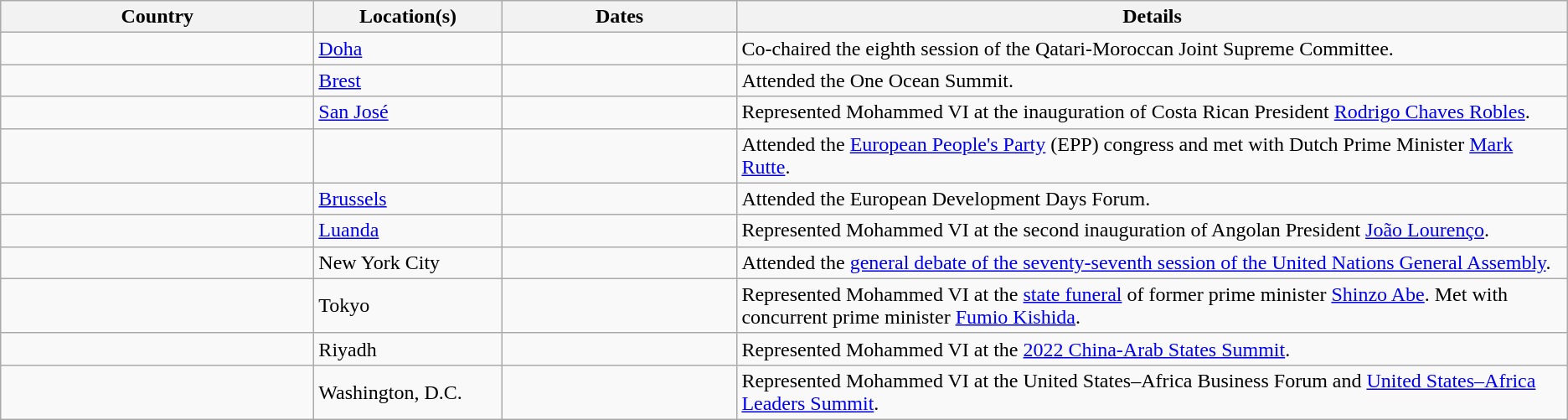<table class="wikitable sortable" border="1">
<tr>
<th style="width: 20%;">Country</th>
<th style="width: 12%;">Location(s)</th>
<th style="width: 15%;">Dates</th>
<th style="width: 53%;" class="unsortable">Details</th>
</tr>
<tr>
<td></td>
<td><a href='#'>Doha</a></td>
<td></td>
<td>Co-chaired the eighth session of the Qatari-Moroccan Joint Supreme Committee.</td>
</tr>
<tr>
<td></td>
<td><a href='#'>Brest</a></td>
<td></td>
<td>Attended the One Ocean Summit.</td>
</tr>
<tr>
<td></td>
<td><a href='#'>San José</a></td>
<td></td>
<td>Represented Mohammed VI at the inauguration of Costa Rican President <a href='#'>Rodrigo Chaves Robles</a>.</td>
</tr>
<tr>
<td></td>
<td></td>
<td></td>
<td>Attended the <a href='#'>European People's Party</a> (EPP) congress and met with Dutch Prime Minister <a href='#'>Mark Rutte</a>.</td>
</tr>
<tr>
<td></td>
<td><a href='#'>Brussels</a></td>
<td></td>
<td>Attended the European Development Days Forum.</td>
</tr>
<tr>
<td></td>
<td><a href='#'>Luanda</a></td>
<td></td>
<td>Represented Mohammed VI at the second inauguration of Angolan President <a href='#'>João Lourenço</a>.</td>
</tr>
<tr>
<td></td>
<td>New York City</td>
<td></td>
<td>Attended the <a href='#'>general debate of the seventy-seventh session of the United Nations General Assembly</a>.</td>
</tr>
<tr>
<td></td>
<td>Tokyo</td>
<td></td>
<td>Represented Mohammed VI at the <a href='#'>state funeral</a> of former prime minister <a href='#'>Shinzo Abe</a>. Met with concurrent prime minister <a href='#'>Fumio Kishida</a>.</td>
</tr>
<tr>
<td></td>
<td>Riyadh</td>
<td></td>
<td>Represented Mohammed VI at the <a href='#'>2022 China-Arab States Summit</a>.</td>
</tr>
<tr>
<td></td>
<td>Washington, D.C.</td>
<td></td>
<td>Represented Mohammed VI at the United States–Africa Business Forum and <a href='#'>United States–Africa Leaders Summit</a>.</td>
</tr>
</table>
